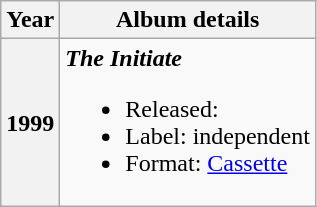<table class="wikitable plainrowheaders" style="text-align:center;">
<tr>
<th>Year</th>
<th>Album details</th>
</tr>
<tr>
<th scope="row">1999</th>
<td align=left><strong><em>The Initiate</em></strong><br><ul><li>Released: </li><li>Label: independent</li><li>Format: <a href='#'>Cassette</a></li></ul></td>
</tr>
</table>
